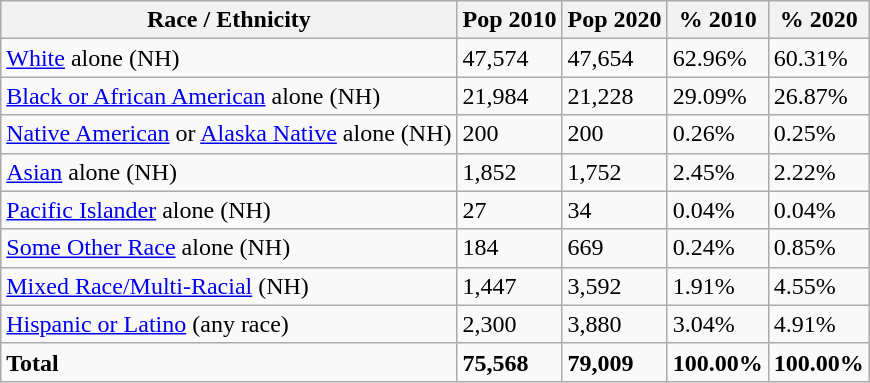<table class="wikitable">
<tr>
<th>Race / Ethnicity</th>
<th>Pop 2010</th>
<th>Pop 2020</th>
<th>% 2010</th>
<th>% 2020</th>
</tr>
<tr>
<td><a href='#'>White</a> alone (NH)</td>
<td>47,574</td>
<td>47,654</td>
<td>62.96%</td>
<td>60.31%</td>
</tr>
<tr>
<td><a href='#'>Black or African American</a> alone (NH)</td>
<td>21,984</td>
<td>21,228</td>
<td>29.09%</td>
<td>26.87%</td>
</tr>
<tr>
<td><a href='#'>Native American</a> or <a href='#'>Alaska Native</a> alone (NH)</td>
<td>200</td>
<td>200</td>
<td>0.26%</td>
<td>0.25%</td>
</tr>
<tr>
<td><a href='#'>Asian</a> alone (NH)</td>
<td>1,852</td>
<td>1,752</td>
<td>2.45%</td>
<td>2.22%</td>
</tr>
<tr>
<td><a href='#'>Pacific Islander</a> alone (NH)</td>
<td>27</td>
<td>34</td>
<td>0.04%</td>
<td>0.04%</td>
</tr>
<tr>
<td><a href='#'>Some Other Race</a> alone (NH)</td>
<td>184</td>
<td>669</td>
<td>0.24%</td>
<td>0.85%</td>
</tr>
<tr>
<td><a href='#'>Mixed Race/Multi-Racial</a> (NH)</td>
<td>1,447</td>
<td>3,592</td>
<td>1.91%</td>
<td>4.55%</td>
</tr>
<tr>
<td><a href='#'>Hispanic or Latino</a> (any race)</td>
<td>2,300</td>
<td>3,880</td>
<td>3.04%</td>
<td>4.91%</td>
</tr>
<tr>
<td><strong>Total</strong></td>
<td><strong>75,568</strong></td>
<td><strong>79,009</strong></td>
<td><strong>100.00%</strong></td>
<td><strong>100.00%</strong></td>
</tr>
</table>
